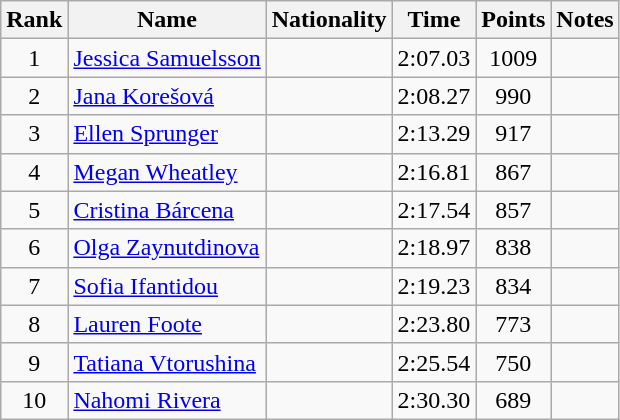<table class="wikitable sortable" style="text-align:center">
<tr>
<th>Rank</th>
<th>Name</th>
<th>Nationality</th>
<th>Time</th>
<th>Points</th>
<th>Notes</th>
</tr>
<tr>
<td>1</td>
<td align="left"><a href='#'>Jessica Samuelsson</a></td>
<td align=left></td>
<td>2:07.03</td>
<td>1009</td>
<td></td>
</tr>
<tr>
<td>2</td>
<td align="left"><a href='#'>Jana Korešová</a></td>
<td align=left></td>
<td>2:08.27</td>
<td>990</td>
<td></td>
</tr>
<tr>
<td>3</td>
<td align="left"><a href='#'>Ellen Sprunger</a></td>
<td align=left></td>
<td>2:13.29</td>
<td>917</td>
<td></td>
</tr>
<tr>
<td>4</td>
<td align="left"><a href='#'>Megan Wheatley</a></td>
<td align=left></td>
<td>2:16.81</td>
<td>867</td>
<td></td>
</tr>
<tr>
<td>5</td>
<td align="left"><a href='#'>Cristina Bárcena</a></td>
<td align=left></td>
<td>2:17.54</td>
<td>857</td>
<td></td>
</tr>
<tr>
<td>6</td>
<td align="left"><a href='#'>Olga Zaynutdinova</a></td>
<td align=left></td>
<td>2:18.97</td>
<td>838</td>
<td></td>
</tr>
<tr>
<td>7</td>
<td align="left"><a href='#'>Sofia Ifantidou</a></td>
<td align=left></td>
<td>2:19.23</td>
<td>834</td>
<td></td>
</tr>
<tr>
<td>8</td>
<td align="left"><a href='#'>Lauren Foote</a></td>
<td align=left></td>
<td>2:23.80</td>
<td>773</td>
<td></td>
</tr>
<tr>
<td>9</td>
<td align="left"><a href='#'>Tatiana Vtorushina</a></td>
<td align=left></td>
<td>2:25.54</td>
<td>750</td>
<td></td>
</tr>
<tr>
<td>10</td>
<td align="left"><a href='#'>Nahomi Rivera</a></td>
<td align=left></td>
<td>2:30.30</td>
<td>689</td>
<td></td>
</tr>
</table>
